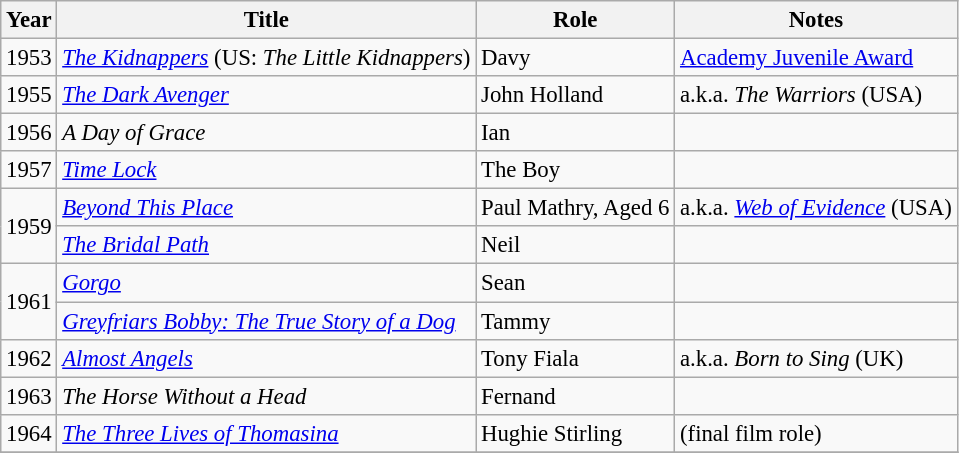<table class="wikitable" style="font-size: 95%;">
<tr>
<th>Year</th>
<th>Title</th>
<th>Role</th>
<th>Notes</th>
</tr>
<tr>
<td rowspan=1>1953</td>
<td><em><a href='#'>The Kidnappers</a></em> (US: <em>The Little Kidnappers</em>)</td>
<td>Davy</td>
<td><a href='#'>Academy Juvenile Award</a></td>
</tr>
<tr>
<td rowspan=1>1955</td>
<td><em><a href='#'>The Dark Avenger</a></em></td>
<td>John Holland</td>
<td>a.k.a. <em>The Warriors</em> (USA)</td>
</tr>
<tr>
<td rowspan=1>1956</td>
<td><em>A Day of Grace</em></td>
<td>Ian</td>
<td></td>
</tr>
<tr>
<td rowspan=1>1957</td>
<td><em><a href='#'>Time Lock</a></em></td>
<td>The Boy</td>
<td></td>
</tr>
<tr>
<td rowspan=2>1959</td>
<td><em><a href='#'>Beyond This Place</a></em></td>
<td>Paul Mathry, Aged 6</td>
<td>a.k.a. <em><a href='#'>Web of Evidence</a></em> (USA)</td>
</tr>
<tr>
<td><em><a href='#'>The Bridal Path</a></em></td>
<td>Neil</td>
<td></td>
</tr>
<tr>
<td rowspan=2>1961</td>
<td><em><a href='#'>Gorgo</a></em></td>
<td>Sean</td>
<td></td>
</tr>
<tr>
<td><em><a href='#'>Greyfriars Bobby: The True Story of a Dog</a></em></td>
<td>Tammy</td>
<td></td>
</tr>
<tr>
<td rowspan=1>1962</td>
<td><em><a href='#'>Almost Angels</a></em></td>
<td>Tony Fiala</td>
<td>a.k.a. <em>Born to Sing</em> (UK)</td>
</tr>
<tr>
<td>1963</td>
<td><em>The Horse Without a Head</em></td>
<td>Fernand</td>
<td></td>
</tr>
<tr>
<td rowspan=1>1964</td>
<td><em><a href='#'>The Three Lives of Thomasina</a></em></td>
<td>Hughie Stirling</td>
<td>(final film role)</td>
</tr>
<tr>
</tr>
</table>
